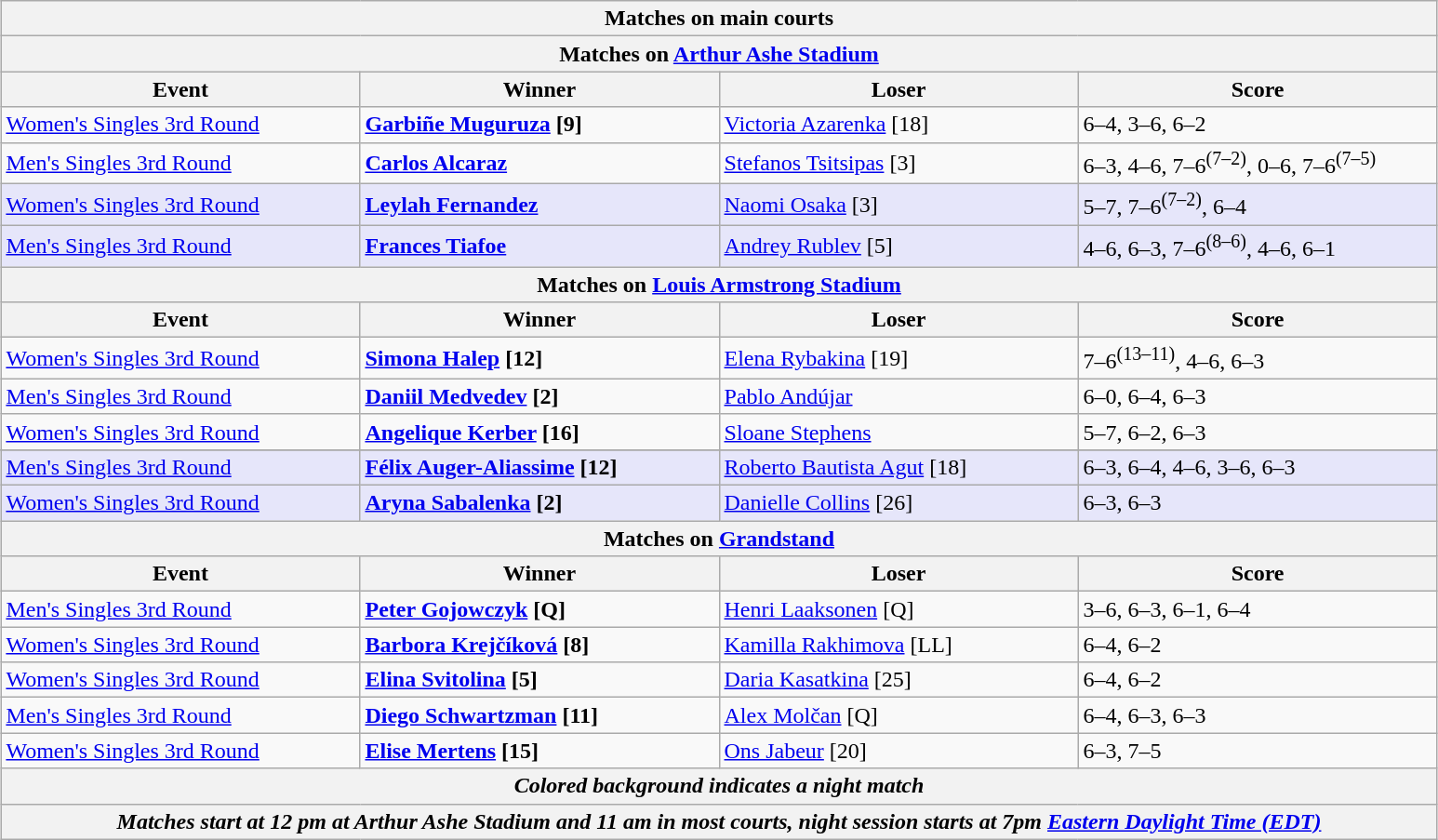<table class="wikitable" style="margin:auto;">
<tr>
<th colspan="4" style="white-space:nowrap;">Matches on main courts</th>
</tr>
<tr>
<th colspan="4"><strong>Matches on <a href='#'>Arthur Ashe Stadium</a></strong></th>
</tr>
<tr>
<th width="250">Event</th>
<th width="250">Winner</th>
<th width="250">Loser</th>
<th width="250">Score</th>
</tr>
<tr>
<td><a href='#'>Women's Singles 3rd Round</a></td>
<td><strong> <a href='#'>Garbiñe Muguruza</a> [9]</strong></td>
<td> <a href='#'>Victoria Azarenka</a> [18]</td>
<td>6–4, 3–6, 6–2</td>
</tr>
<tr>
<td><a href='#'>Men's Singles 3rd Round</a></td>
<td><strong> <a href='#'>Carlos Alcaraz</a></strong></td>
<td> <a href='#'>Stefanos Tsitsipas</a> [3]</td>
<td>6–3, 4–6, 7–6<sup>(7–2)</sup>, 0–6, 7–6<sup>(7–5)</sup></td>
</tr>
<tr bgcolor="lavender">
<td><a href='#'>Women's Singles 3rd Round</a></td>
<td><strong> <a href='#'>Leylah Fernandez</a></strong></td>
<td> <a href='#'>Naomi Osaka</a> [3]</td>
<td>5–7, 7–6<sup>(7–2)</sup>, 6–4</td>
</tr>
<tr bgcolor="lavender">
<td><a href='#'>Men's Singles 3rd Round</a></td>
<td><strong> <a href='#'>Frances Tiafoe</a></strong></td>
<td> <a href='#'>Andrey Rublev</a> [5]</td>
<td>4–6, 6–3, 7–6<sup>(8–6)</sup>, 4–6, 6–1</td>
</tr>
<tr>
<th colspan="4"><strong>Matches on <a href='#'>Louis Armstrong Stadium</a></strong></th>
</tr>
<tr>
<th width="250">Event</th>
<th width="250">Winner</th>
<th width="250">Loser</th>
<th width="250">Score</th>
</tr>
<tr>
<td><a href='#'>Women's Singles 3rd Round</a></td>
<td><strong> <a href='#'>Simona Halep</a> [12]</strong></td>
<td> <a href='#'>Elena Rybakina</a> [19]</td>
<td>7–6<sup>(13–11)</sup>, 4–6, 6–3</td>
</tr>
<tr>
<td><a href='#'>Men's Singles 3rd Round</a></td>
<td><strong> <a href='#'>Daniil Medvedev</a> [2]</strong></td>
<td> <a href='#'>Pablo Andújar</a></td>
<td>6–0, 6–4, 6–3</td>
</tr>
<tr>
<td><a href='#'>Women's Singles 3rd Round</a></td>
<td><strong> <a href='#'>Angelique Kerber</a> [16]</strong></td>
<td> <a href='#'>Sloane Stephens</a></td>
<td>5–7, 6–2, 6–3</td>
</tr>
<tr>
</tr>
<tr bgcolor="lavender">
<td><a href='#'>Men's Singles 3rd Round</a></td>
<td><strong> <a href='#'>Félix Auger-Aliassime</a> [12]</strong></td>
<td> <a href='#'>Roberto Bautista Agut</a> [18]</td>
<td>6–3, 6–4, 4–6, 3–6, 6–3</td>
</tr>
<tr bgcolor="lavender">
<td><a href='#'>Women's Singles 3rd Round</a></td>
<td><strong> <a href='#'>Aryna Sabalenka</a> [2]</strong></td>
<td> <a href='#'>Danielle Collins</a> [26]</td>
<td>6–3, 6–3</td>
</tr>
<tr>
<th colspan="4"><strong>Matches on <a href='#'>Grandstand</a></strong></th>
</tr>
<tr>
<th width="250">Event</th>
<th width="250">Winner</th>
<th width="250">Loser</th>
<th width="250">Score</th>
</tr>
<tr>
<td><a href='#'>Men's Singles 3rd Round</a></td>
<td><strong> <a href='#'>Peter Gojowczyk</a> [Q]</strong></td>
<td> <a href='#'>Henri Laaksonen</a> [Q]</td>
<td>3–6, 6–3, 6–1, 6–4</td>
</tr>
<tr>
<td><a href='#'>Women's Singles 3rd Round</a></td>
<td><strong> <a href='#'>Barbora Krejčíková</a> [8]</strong></td>
<td> <a href='#'>Kamilla Rakhimova</a> [LL]</td>
<td>6–4, 6–2</td>
</tr>
<tr>
<td><a href='#'>Women's Singles 3rd Round</a></td>
<td><strong> <a href='#'>Elina Svitolina</a> [5]</strong></td>
<td> <a href='#'>Daria Kasatkina</a> [25]</td>
<td>6–4, 6–2</td>
</tr>
<tr>
<td><a href='#'>Men's Singles 3rd Round</a></td>
<td><strong> <a href='#'>Diego Schwartzman</a> [11]</strong></td>
<td> <a href='#'>Alex Molčan</a> [Q]</td>
<td>6–4, 6–3, 6–3</td>
</tr>
<tr>
<td><a href='#'>Women's Singles 3rd Round</a></td>
<td><strong> <a href='#'>Elise Mertens</a> [15]</strong></td>
<td> <a href='#'>Ons Jabeur</a> [20]</td>
<td>6–3, 7–5</td>
</tr>
<tr>
<th colspan="4"><em>Colored background indicates a night match</em></th>
</tr>
<tr>
<th colspan="4"><em>Matches start at 12 pm at Arthur Ashe Stadium and 11 am in most courts, night session starts at 7pm <a href='#'>Eastern Daylight Time (EDT)</a></em></th>
</tr>
</table>
